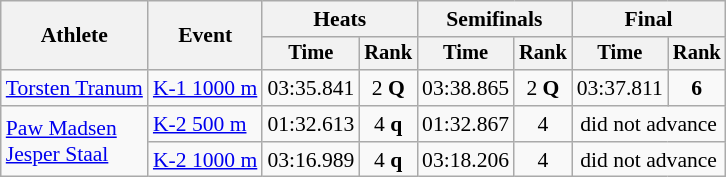<table class="wikitable" style="font-size:90%">
<tr>
<th rowspan=2>Athlete</th>
<th rowspan=2>Event</th>
<th colspan=2>Heats</th>
<th colspan=2>Semifinals</th>
<th colspan=2>Final</th>
</tr>
<tr style="font-size:95%">
<th>Time</th>
<th>Rank</th>
<th>Time</th>
<th>Rank</th>
<th>Time</th>
<th>Rank</th>
</tr>
<tr align=center>
<td align=left><a href='#'>Torsten Tranum</a></td>
<td align=left><a href='#'>K-1 1000 m</a></td>
<td>03:35.841</td>
<td>2 <strong>Q</strong></td>
<td>03:38.865</td>
<td>2 <strong>Q</strong></td>
<td>03:37.811</td>
<td><strong>6</strong></td>
</tr>
<tr align=center>
<td align=left rowspan=2><a href='#'>Paw Madsen</a><br><a href='#'>Jesper Staal</a></td>
<td align=left><a href='#'>K-2 500 m</a></td>
<td>01:32.613</td>
<td>4 <strong>q</strong></td>
<td>01:32.867</td>
<td>4</td>
<td colspan=2>did not advance</td>
</tr>
<tr align=center>
<td align=left><a href='#'>K-2 1000 m</a></td>
<td>03:16.989</td>
<td>4 <strong>q</strong></td>
<td>03:18.206</td>
<td>4</td>
<td colspan=2>did not advance</td>
</tr>
</table>
